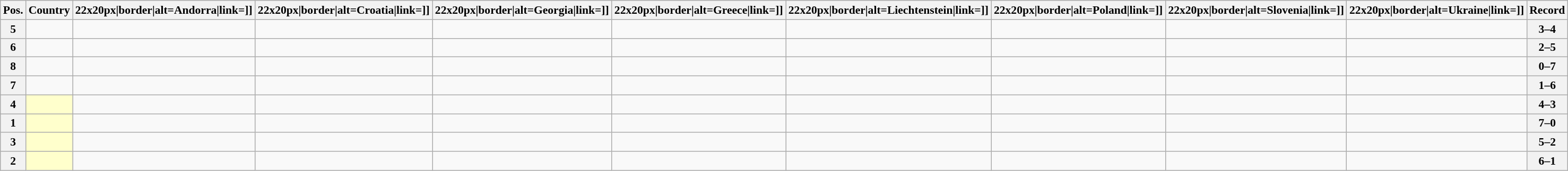<table class="wikitable sortable nowrap" style="text-align:center; font-size:0.9em;">
<tr>
<th>Pos.</th>
<th>Country</th>
<th [[Image:>22x20px|border|alt=Andorra|link=]]</th>
<th [[Image:>22x20px|border|alt=Croatia|link=]]</th>
<th [[Image:>22x20px|border|alt=Georgia|link=]]</th>
<th [[Image:>22x20px|border|alt=Greece|link=]]</th>
<th [[Image:>22x20px|border|alt=Liechtenstein|link=]]</th>
<th [[Image:>22x20px|border|alt=Poland|link=]]</th>
<th [[Image:>22x20px|border|alt=Slovenia|link=]]</th>
<th [[Image:>22x20px|border|alt=Ukraine|link=]]</th>
<th>Record</th>
</tr>
<tr>
<th>5</th>
<td style="text-align:left;"></td>
<td></td>
<td></td>
<td></td>
<td></td>
<td></td>
<td></td>
<td></td>
<td></td>
<th>3–4</th>
</tr>
<tr>
<th>6</th>
<td style="text-align:left;"></td>
<td></td>
<td></td>
<td></td>
<td></td>
<td></td>
<td></td>
<td></td>
<td></td>
<th>2–5</th>
</tr>
<tr>
<th>8</th>
<td style="text-align:left;"></td>
<td></td>
<td></td>
<td></td>
<td></td>
<td></td>
<td></td>
<td></td>
<td></td>
<th>0–7</th>
</tr>
<tr>
<th>7</th>
<td style="text-align:left;"></td>
<td></td>
<td></td>
<td></td>
<td></td>
<td></td>
<td></td>
<td></td>
<td></td>
<th>1–6</th>
</tr>
<tr>
<th>4</th>
<td style="text-align:left; background:#ffffcc;"></td>
<td></td>
<td></td>
<td></td>
<td></td>
<td></td>
<td></td>
<td></td>
<td></td>
<th>4–3</th>
</tr>
<tr>
<th>1</th>
<td style="text-align:left; background:#ffffcc;"></td>
<td></td>
<td></td>
<td></td>
<td></td>
<td></td>
<td></td>
<td></td>
<td></td>
<th>7–0</th>
</tr>
<tr>
<th>3</th>
<td style="text-align:left; background:#ffffcc;"></td>
<td></td>
<td></td>
<td></td>
<td></td>
<td></td>
<td></td>
<td></td>
<td></td>
<th>5–2</th>
</tr>
<tr>
<th>2</th>
<td style="text-align:left; background:#ffffcc;"></td>
<td></td>
<td></td>
<td></td>
<td></td>
<td></td>
<td></td>
<td></td>
<td></td>
<th>6–1</th>
</tr>
</table>
